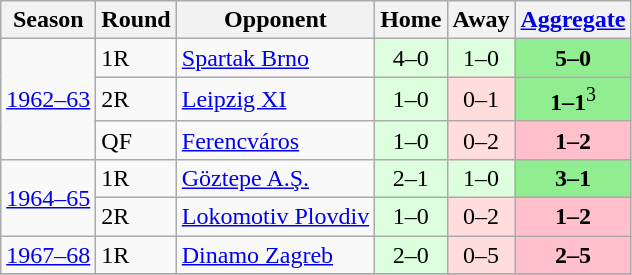<table class="wikitable">
<tr>
<th>Season</th>
<th>Round</th>
<th>Opponent</th>
<th>Home</th>
<th>Away</th>
<th><a href='#'>Aggregate</a></th>
</tr>
<tr>
<td rowspan=3><a href='#'>1962–63</a></td>
<td align=left>1R</td>
<td align=left> <a href='#'>Spartak Brno</a></td>
<td bgcolor="#ddffdd" style="text-align:center;">4–0</td>
<td bgcolor="#ddffdd" style="text-align:center;">1–0</td>
<td bgcolor=lightgreen style="text-align:center;"><strong>5–0</strong></td>
</tr>
<tr>
<td align=left>2R</td>
<td align=left> <a href='#'>Leipzig XI</a></td>
<td bgcolor="#ddffdd" style="text-align:center;">1–0</td>
<td bgcolor="#ffdddd" style="text-align:center;">0–1</td>
<td bgcolor=lightgreen style="text-align:center;"><strong>1–1</strong><sup>3</sup></td>
</tr>
<tr>
<td align=left>QF</td>
<td align=left> <a href='#'>Ferencváros</a></td>
<td bgcolor="#ddffdd" style="text-align:center;">1–0</td>
<td bgcolor="#ffdddd" style="text-align:center;">0–2</td>
<td bgcolor=pink style="text-align:center;"><strong>1–2</strong></td>
</tr>
<tr>
<td rowspan=2><a href='#'>1964–65</a></td>
<td align=left>1R</td>
<td align=left> <a href='#'>Göztepe A.Ş.</a></td>
<td bgcolor="#ddffdd" style="text-align:center;">2–1</td>
<td bgcolor="#ddffdd" style="text-align:center;">1–0</td>
<td bgcolor=lightgreen style="text-align:center;"><strong>3–1</strong></td>
</tr>
<tr>
<td align=left>2R</td>
<td align=left> <a href='#'>Lokomotiv Plovdiv</a></td>
<td bgcolor="#ddffdd" style="text-align:center;">1–0</td>
<td bgcolor="#ffdddd" style="text-align:center;">0–2</td>
<td bgcolor=pink style="text-align:center;"><strong>1–2</strong></td>
</tr>
<tr>
<td align=left><a href='#'>1967–68</a></td>
<td align=left>1R</td>
<td align=left> <a href='#'>Dinamo Zagreb</a></td>
<td bgcolor="#ddffdd" style="text-align:center;">2–0</td>
<td bgcolor="#ffdddd" style="text-align:center;">0–5</td>
<td bgcolor=pink style="text-align:center;"><strong>2–5</strong></td>
</tr>
<tr>
</tr>
</table>
